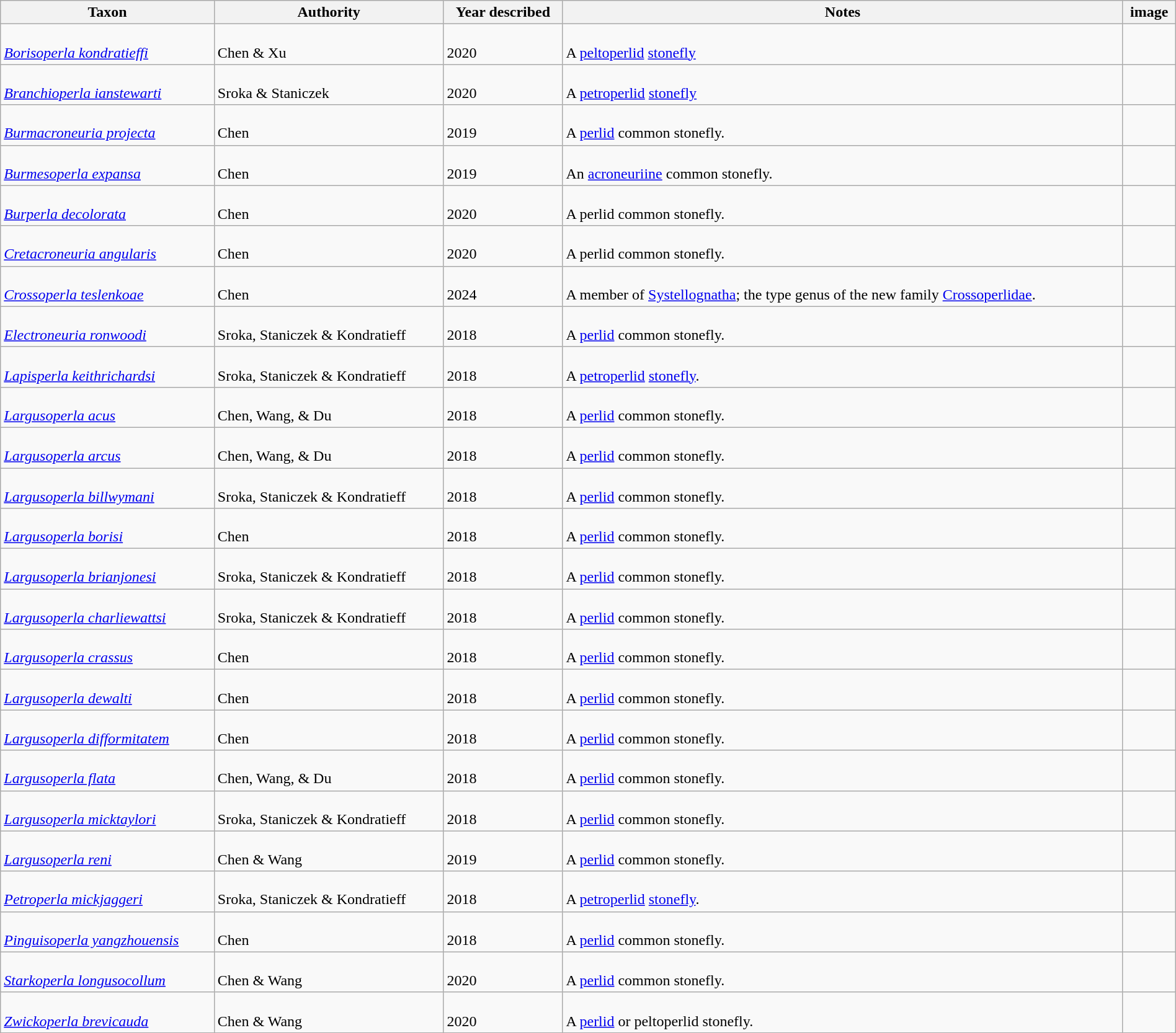<table class="wikitable sortable" align="center" width="100%">
<tr>
<th>Taxon</th>
<th>Authority</th>
<th>Year described</th>
<th>Notes</th>
<th>image</th>
</tr>
<tr>
<td><br><em><a href='#'>Borisoperla kondratieffi</a></em></td>
<td><br>Chen & Xu</td>
<td><br>2020</td>
<td><br>A <a href='#'>peltoperlid</a> <a href='#'>stonefly</a></td>
<td></td>
</tr>
<tr>
<td><br><em><a href='#'>Branchioperla ianstewarti</a></em></td>
<td><br>Sroka & Staniczek</td>
<td><br>2020</td>
<td><br>A <a href='#'>petroperlid</a> <a href='#'>stonefly</a></td>
<td></td>
</tr>
<tr>
<td><br><em><a href='#'>Burmacroneuria projecta</a></em></td>
<td><br>Chen</td>
<td><br>2019</td>
<td><br>A <a href='#'>perlid</a> common stonefly.</td>
<td></td>
</tr>
<tr>
<td><br><em><a href='#'>Burmesoperla expansa</a></em></td>
<td><br>Chen</td>
<td><br>2019</td>
<td><br>An <a href='#'>acroneuriine</a> common stonefly.</td>
<td></td>
</tr>
<tr>
<td><br><em><a href='#'>Burperla decolorata</a></em></td>
<td><br>Chen</td>
<td><br>2020</td>
<td><br>A perlid common stonefly.</td>
<td></td>
</tr>
<tr>
<td><br><em><a href='#'>Cretacroneuria angularis</a></em></td>
<td><br>Chen</td>
<td><br>2020</td>
<td><br>A perlid common stonefly.</td>
<td></td>
</tr>
<tr>
<td><br><em><a href='#'>Crossoperla teslenkoae</a></em></td>
<td><br>Chen</td>
<td><br>2024</td>
<td><br>A member of <a href='#'>Systellognatha</a>; the type genus of the new family <a href='#'>Crossoperlidae</a>.</td>
<td></td>
</tr>
<tr>
<td><br><em><a href='#'>Electroneuria ronwoodi</a></em></td>
<td><br>Sroka, Staniczek & Kondratieff</td>
<td><br>2018</td>
<td><br>A <a href='#'>perlid</a> common stonefly.</td>
<td><br></td>
</tr>
<tr>
<td><br><em><a href='#'>Lapisperla keithrichardsi</a></em></td>
<td><br>Sroka, Staniczek & Kondratieff</td>
<td><br>2018</td>
<td><br>A <a href='#'>petroperlid</a> <a href='#'>stonefly</a>.</td>
<td><br></td>
</tr>
<tr>
<td><br><em><a href='#'>Largusoperla acus</a></em></td>
<td><br>Chen, Wang, & Du</td>
<td><br>2018</td>
<td><br>A <a href='#'>perlid</a> common stonefly.</td>
<td><br></td>
</tr>
<tr>
<td><br><em><a href='#'>Largusoperla arcus</a></em></td>
<td><br>Chen, Wang, & Du</td>
<td><br>2018</td>
<td><br>A <a href='#'>perlid</a> common stonefly.</td>
<td><br></td>
</tr>
<tr>
<td><br><em><a href='#'>Largusoperla billwymani</a></em></td>
<td><br>Sroka, Staniczek & Kondratieff</td>
<td><br>2018</td>
<td><br>A <a href='#'>perlid</a> common stonefly.</td>
<td><br></td>
</tr>
<tr>
<td><br><em><a href='#'>Largusoperla borisi</a></em></td>
<td><br>Chen</td>
<td><br>2018</td>
<td><br>A <a href='#'>perlid</a> common stonefly.</td>
<td><br></td>
</tr>
<tr>
<td><br><em><a href='#'>Largusoperla brianjonesi</a></em></td>
<td><br>Sroka, Staniczek & Kondratieff</td>
<td><br>2018</td>
<td><br>A <a href='#'>perlid</a> common stonefly.</td>
<td><br></td>
</tr>
<tr>
<td><br><em><a href='#'>Largusoperla charliewattsi</a></em></td>
<td><br>Sroka, Staniczek & Kondratieff</td>
<td><br>2018</td>
<td><br>A <a href='#'>perlid</a> common stonefly.</td>
<td><br></td>
</tr>
<tr>
<td><br><em><a href='#'>Largusoperla crassus</a></em></td>
<td><br>Chen</td>
<td><br>2018</td>
<td><br>A <a href='#'>perlid</a> common stonefly.</td>
<td><br></td>
</tr>
<tr>
<td><br><em><a href='#'>Largusoperla dewalti</a></em></td>
<td><br>Chen</td>
<td><br>2018</td>
<td><br>A <a href='#'>perlid</a> common stonefly.</td>
<td><br></td>
</tr>
<tr>
<td><br><em><a href='#'>Largusoperla difformitatem</a></em></td>
<td><br>Chen</td>
<td><br>2018</td>
<td><br>A <a href='#'>perlid</a> common stonefly.</td>
<td><br></td>
</tr>
<tr>
<td><br><em><a href='#'>Largusoperla flata</a></em></td>
<td><br>Chen, Wang, & Du</td>
<td><br>2018</td>
<td><br>A <a href='#'>perlid</a> common stonefly.</td>
<td><br></td>
</tr>
<tr>
<td><br><em><a href='#'>Largusoperla micktaylori</a></em></td>
<td><br>Sroka, Staniczek & Kondratieff</td>
<td><br>2018</td>
<td><br>A <a href='#'>perlid</a> common stonefly.</td>
<td><br></td>
</tr>
<tr>
<td><br><em><a href='#'>Largusoperla reni</a></em></td>
<td><br>Chen & Wang</td>
<td><br>2019</td>
<td><br>A <a href='#'>perlid</a> common stonefly.</td>
<td><br></td>
</tr>
<tr>
<td><br><em><a href='#'>Petroperla mickjaggeri</a></em></td>
<td><br>Sroka, Staniczek & Kondratieff</td>
<td><br>2018</td>
<td><br>A <a href='#'>petroperlid</a> <a href='#'>stonefly</a>.</td>
<td><br></td>
</tr>
<tr>
<td><br><em><a href='#'>Pinguisoperla yangzhouensis</a></em></td>
<td><br>Chen</td>
<td><br>2018</td>
<td><br>A <a href='#'>perlid</a> common stonefly.</td>
<td><br></td>
</tr>
<tr>
<td><br><em><a href='#'>Starkoperla longusocollum</a></em></td>
<td><br>Chen & Wang</td>
<td><br>2020</td>
<td><br>A <a href='#'>perlid</a> common stonefly.</td>
<td></td>
</tr>
<tr>
<td><br><em><a href='#'>Zwickoperla brevicauda</a></em></td>
<td><br>Chen & Wang</td>
<td><br>2020</td>
<td><br>A <a href='#'>perlid</a> or peltoperlid stonefly.</td>
<td></td>
</tr>
<tr>
</tr>
</table>
